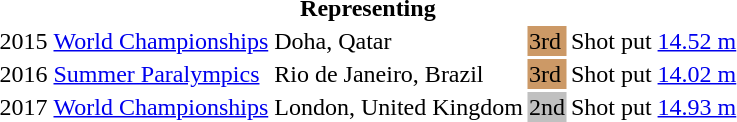<table>
<tr>
<th colspan="6">Representing </th>
</tr>
<tr>
<td>2015</td>
<td><a href='#'>World Championships</a></td>
<td>Doha, Qatar</td>
<td bgcolor="cc9966">3rd</td>
<td>Shot put</td>
<td><a href='#'>14.52 m</a></td>
</tr>
<tr>
<td>2016</td>
<td><a href='#'>Summer Paralympics</a></td>
<td>Rio de Janeiro, Brazil</td>
<td bgcolor="cc9966">3rd</td>
<td>Shot put</td>
<td><a href='#'>14.02 m</a></td>
</tr>
<tr>
<td>2017</td>
<td><a href='#'>World Championships</a></td>
<td>London, United Kingdom</td>
<td bgcolor="silver">2nd</td>
<td>Shot put</td>
<td><a href='#'>14.93 m</a></td>
</tr>
</table>
